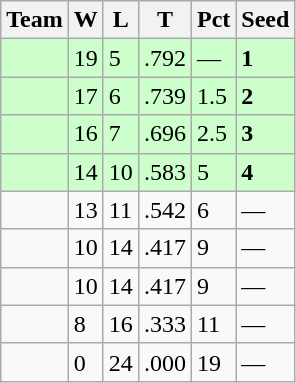<table class=wikitable>
<tr>
<th>Team</th>
<th>W</th>
<th>L</th>
<th>T</th>
<th>Pct</th>
<th>Seed</th>
</tr>
<tr bgcolor="#ccffcc">
<td></td>
<td>19</td>
<td>5</td>
<td>.792</td>
<td>—</td>
<td><strong>1</strong></td>
</tr>
<tr bgcolor="#ccffcc">
<td></td>
<td>17</td>
<td>6</td>
<td>.739</td>
<td>1.5</td>
<td><strong>2</strong></td>
</tr>
<tr bgcolor="#ccffcc">
<td></td>
<td>16</td>
<td>7</td>
<td>.696</td>
<td>2.5</td>
<td><strong>3</strong></td>
</tr>
<tr bgcolor="#ccffcc">
<td></td>
<td>14</td>
<td>10</td>
<td>.583</td>
<td>5</td>
<td><strong>4</strong></td>
</tr>
<tr>
<td></td>
<td>13</td>
<td>11</td>
<td>.542</td>
<td>6</td>
<td>—</td>
</tr>
<tr>
<td></td>
<td>10</td>
<td>14</td>
<td>.417</td>
<td>9</td>
<td>—</td>
</tr>
<tr>
<td></td>
<td>10</td>
<td>14</td>
<td>.417</td>
<td>9</td>
<td>—</td>
</tr>
<tr>
<td></td>
<td>8</td>
<td>16</td>
<td>.333</td>
<td>11</td>
<td>—</td>
</tr>
<tr>
<td></td>
<td>0</td>
<td>24</td>
<td>.000</td>
<td>19</td>
<td>—</td>
</tr>
</table>
